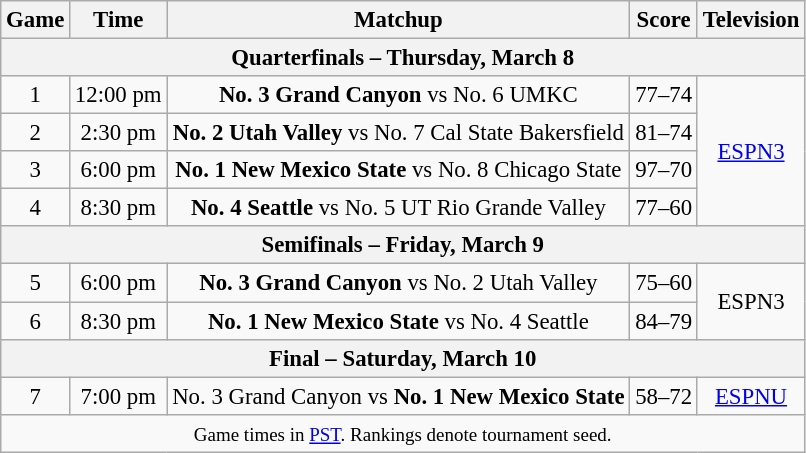<table class="wikitable" style="font-size: 95%;text-align:center">
<tr>
<th>Game</th>
<th>Time</th>
<th>Matchup</th>
<th>Score</th>
<th>Television</th>
</tr>
<tr>
<th colspan=5>Quarterfinals – Thursday, March 8</th>
</tr>
<tr>
<td>1</td>
<td>12:00 pm</td>
<td><strong>No. 3 Grand Canyon</strong> vs No. 6 UMKC</td>
<td>77–74</td>
<td rowspan=4><a href='#'>ESPN3</a></td>
</tr>
<tr>
<td>2</td>
<td>2:30 pm</td>
<td><strong>No. 2 Utah Valley</strong> vs No. 7 Cal State Bakersfield</td>
<td>81–74</td>
</tr>
<tr>
<td>3</td>
<td>6:00 pm</td>
<td><strong>No. 1 New Mexico State</strong> vs No. 8 Chicago State</td>
<td>97–70</td>
</tr>
<tr>
<td>4</td>
<td>8:30 pm</td>
<td><strong>No. 4 Seattle</strong> vs No. 5 UT Rio Grande Valley</td>
<td>77–60</td>
</tr>
<tr>
<th colspan=5>Semifinals – Friday, March 9</th>
</tr>
<tr>
<td>5</td>
<td>6:00 pm</td>
<td><strong>No. 3 Grand Canyon</strong> vs No. 2 Utah Valley</td>
<td>75–60</td>
<td rowspan=2>ESPN3</td>
</tr>
<tr>
<td>6</td>
<td>8:30 pm</td>
<td><strong>No. 1 New Mexico State</strong> vs No. 4 Seattle</td>
<td>84–79</td>
</tr>
<tr>
<th colspan=5>Final – Saturday, March 10</th>
</tr>
<tr>
<td>7</td>
<td>7:00 pm</td>
<td>No. 3 Grand Canyon vs <strong>No. 1 New Mexico State</strong></td>
<td>58–72</td>
<td><a href='#'>ESPNU</a></td>
</tr>
<tr>
<td colspan=5><small>Game times in <a href='#'>PST</a>. Rankings denote tournament seed.</small></td>
</tr>
</table>
